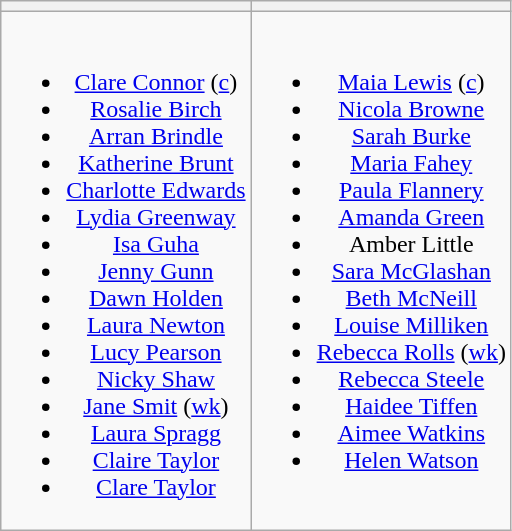<table class="wikitable" style="text-align:center">
<tr>
<th></th>
<th></th>
</tr>
<tr style="vertical-align:top">
<td><br><ul><li><a href='#'>Clare Connor</a> (<a href='#'>c</a>)</li><li><a href='#'>Rosalie Birch</a></li><li><a href='#'>Arran Brindle</a></li><li><a href='#'>Katherine Brunt</a></li><li><a href='#'>Charlotte Edwards</a></li><li><a href='#'>Lydia Greenway</a></li><li><a href='#'>Isa Guha</a></li><li><a href='#'>Jenny Gunn</a></li><li><a href='#'>Dawn Holden</a></li><li><a href='#'>Laura Newton</a></li><li><a href='#'>Lucy Pearson</a></li><li><a href='#'>Nicky Shaw</a></li><li><a href='#'>Jane Smit</a> (<a href='#'>wk</a>)</li><li><a href='#'>Laura Spragg</a></li><li><a href='#'>Claire Taylor</a></li><li><a href='#'>Clare Taylor</a></li></ul></td>
<td><br><ul><li><a href='#'>Maia Lewis</a> (<a href='#'>c</a>)</li><li><a href='#'>Nicola Browne</a></li><li><a href='#'>Sarah Burke</a></li><li><a href='#'>Maria Fahey</a></li><li><a href='#'>Paula Flannery</a></li><li><a href='#'>Amanda Green</a></li><li>Amber Little</li><li><a href='#'>Sara McGlashan</a></li><li><a href='#'>Beth McNeill</a></li><li><a href='#'>Louise Milliken</a></li><li><a href='#'>Rebecca Rolls</a> (<a href='#'>wk</a>)</li><li><a href='#'>Rebecca Steele</a></li><li><a href='#'>Haidee Tiffen</a></li><li><a href='#'>Aimee Watkins</a></li><li><a href='#'>Helen Watson</a></li></ul></td>
</tr>
</table>
